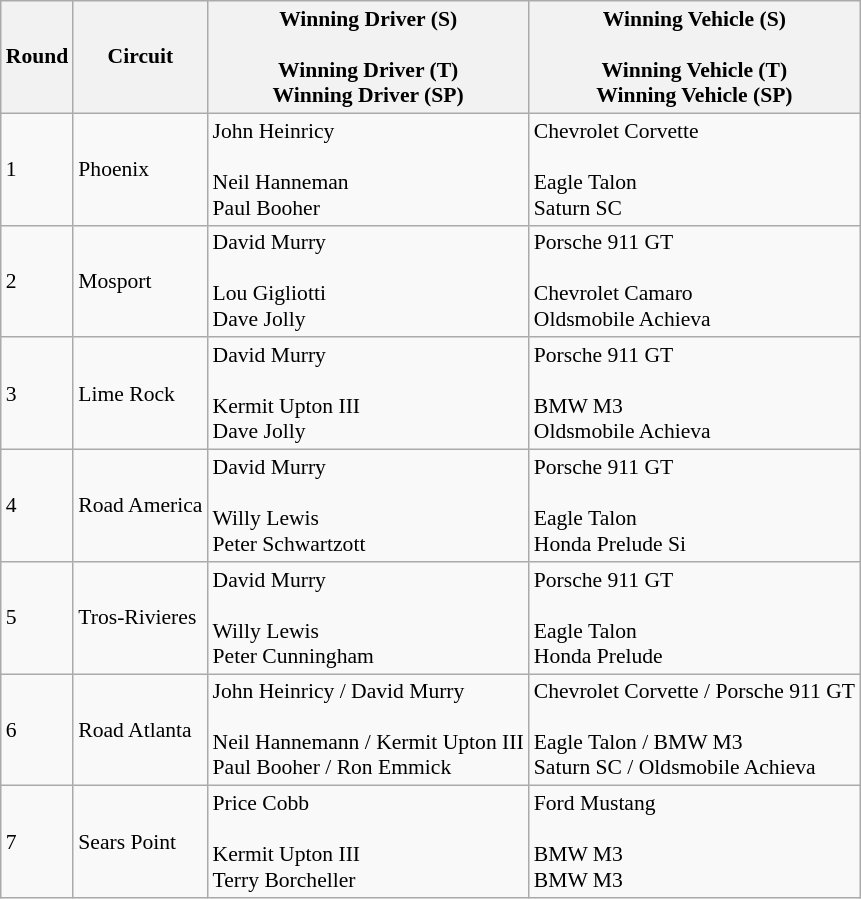<table class="wikitable" style="font-size: 90%;">
<tr>
<th>Round</th>
<th>Circuit</th>
<th>Winning Driver (S)<br><br>Winning Driver (T)<br>
Winning Driver (SP)<br></th>
<th>Winning Vehicle (S)<br><br>Winning Vehicle (T)<br>
Winning Vehicle (SP)<br></th>
</tr>
<tr>
<td>1</td>
<td>Phoenix</td>
<td>John Heinricy<br><br>Neil Hanneman<br>
Paul Booher<br></td>
<td>Chevrolet Corvette<br><br>Eagle Talon<br>
Saturn SC<br></td>
</tr>
<tr>
<td>2</td>
<td>Mosport</td>
<td>David Murry<br><br>Lou Gigliotti<br>
Dave Jolly<br></td>
<td>Porsche 911 GT<br><br>Chevrolet Camaro<br>
Oldsmobile Achieva<br></td>
</tr>
<tr>
<td>3</td>
<td>Lime Rock</td>
<td>David Murry<br><br>Kermit Upton III<br>
Dave Jolly<br></td>
<td>Porsche 911 GT<br><br>BMW M3<br>
Oldsmobile Achieva<br></td>
</tr>
<tr>
<td>4</td>
<td>Road America</td>
<td>David Murry<br><br> Willy Lewis<br>
Peter Schwartzott<br></td>
<td>Porsche 911 GT<br><br>Eagle Talon<br>
Honda Prelude Si<br></td>
</tr>
<tr>
<td>5</td>
<td>Tros-Rivieres</td>
<td>David Murry<br><br>Willy Lewis<br>
Peter Cunningham<br></td>
<td>Porsche 911 GT<br><br>Eagle Talon<br>
Honda Prelude<br></td>
</tr>
<tr>
<td>6</td>
<td>Road Atlanta</td>
<td>John Heinricy /  David Murry<br><br>Neil Hannemann /  Kermit Upton III<br>
Paul Booher / Ron Emmick<br></td>
<td>Chevrolet Corvette / Porsche 911 GT<br><br>Eagle Talon / BMW M3<br>
Saturn SC / Oldsmobile Achieva<br></td>
</tr>
<tr>
<td>7</td>
<td>Sears Point</td>
<td>Price Cobb<br><br>Kermit Upton III<br>
Terry Borcheller<br></td>
<td>Ford Mustang<br><br>BMW M3<br>
BMW M3<br></td>
</tr>
</table>
